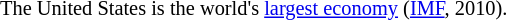<table cellpadding=2 cellspacing=0>
<tr>
<td></td>
</tr>
<tr>
<td style="text-align:left; font-size:85%;">The United States is the world's <a href='#'>largest economy</a> (<a href='#'>IMF</a>, 2010).</td>
</tr>
</table>
